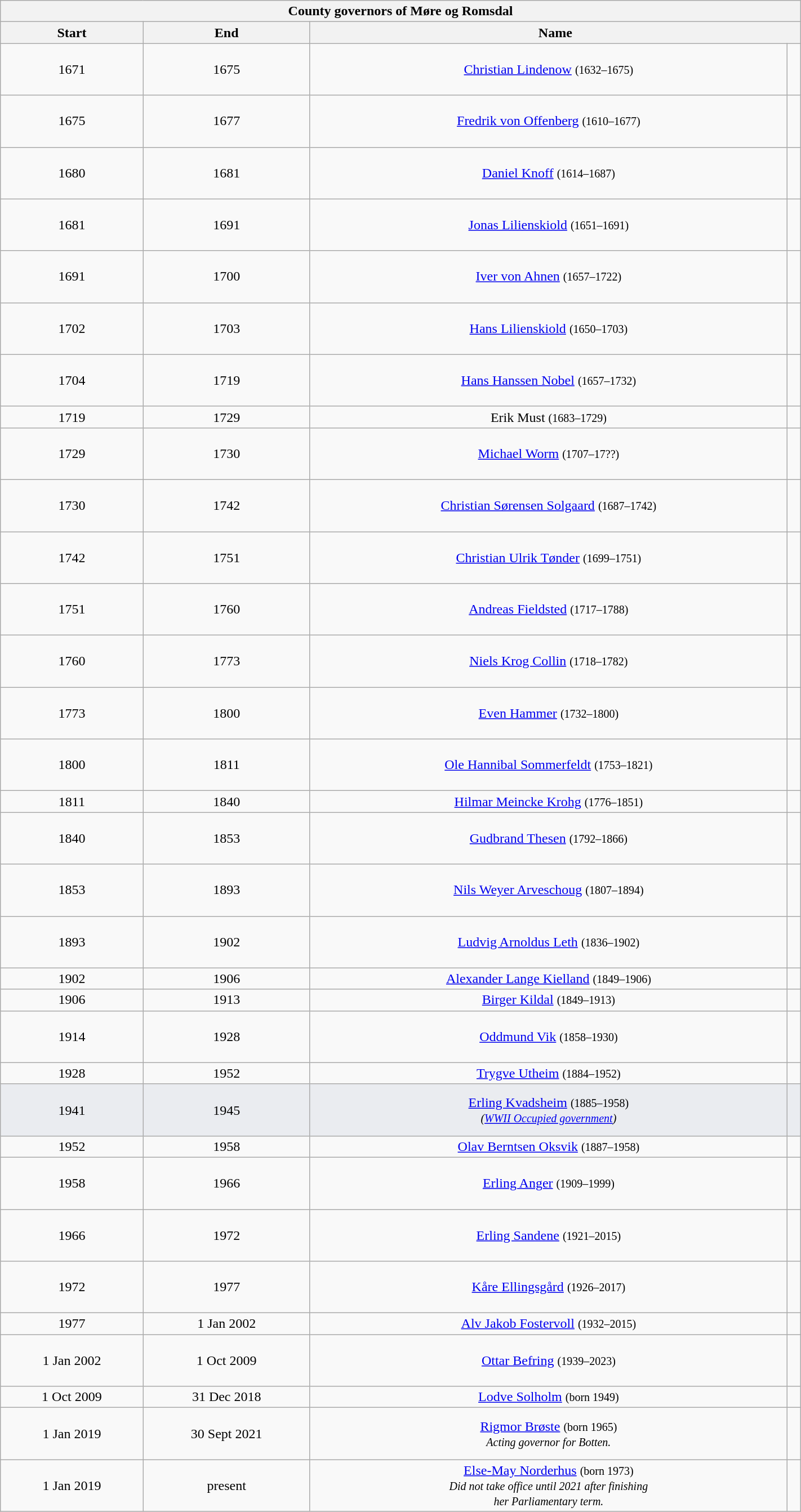<table class="wikitable" style="text-align:center; width:75%;">
<tr>
<th colspan=5>County governors of Møre og Romsdal</th>
</tr>
<tr>
<th>Start</th>
<th>End</th>
<th colspan="2">Name</th>
</tr>
<tr>
<td>1671</td>
<td>1675</td>
<td><a href='#'>Christian Lindenow</a> <small>(1632–1675)</small></td>
<td><br><br><br></td>
</tr>
<tr>
<td>1675</td>
<td>1677</td>
<td><a href='#'>Fredrik von Offenberg</a> <small>(1610–1677)</small></td>
<td><br><br><br></td>
</tr>
<tr>
<td>1680</td>
<td>1681</td>
<td><a href='#'>Daniel Knoff</a> <small>(1614–1687)</small></td>
<td><br><br><br></td>
</tr>
<tr>
<td>1681</td>
<td>1691</td>
<td><a href='#'>Jonas Lilienskiold</a> <small>(1651–1691)</small></td>
<td><br><br><br></td>
</tr>
<tr>
<td>1691</td>
<td>1700</td>
<td><a href='#'>Iver von Ahnen</a> <small>(1657–1722)</small></td>
<td><br><br><br></td>
</tr>
<tr>
<td>1702</td>
<td>1703</td>
<td><a href='#'>Hans Lilienskiold</a> <small>(1650–1703)</small></td>
<td><br><br><br></td>
</tr>
<tr>
<td>1704</td>
<td>1719</td>
<td><a href='#'>Hans Hanssen Nobel</a> <small>(1657–1732)</small></td>
<td><br><br><br></td>
</tr>
<tr>
<td>1719</td>
<td>1729</td>
<td>Erik Must <small>(1683–1729)</small></td>
<td></td>
</tr>
<tr>
<td>1729</td>
<td>1730</td>
<td><a href='#'>Michael Worm</a> <small>(1707–17??)</small></td>
<td><br><br><br></td>
</tr>
<tr>
<td>1730</td>
<td>1742</td>
<td><a href='#'>Christian Sørensen Solgaard</a> <small>(1687–1742)</small></td>
<td><br><br><br></td>
</tr>
<tr>
<td>1742</td>
<td>1751</td>
<td><a href='#'>Christian Ulrik Tønder</a> <small>(1699–1751)</small></td>
<td><br><br><br></td>
</tr>
<tr>
<td>1751</td>
<td>1760</td>
<td><a href='#'>Andreas Fieldsted</a> <small>(1717–1788)</small></td>
<td><br><br><br></td>
</tr>
<tr>
<td>1760</td>
<td>1773</td>
<td><a href='#'>Niels Krog Collin</a> <small>(1718–1782)</small></td>
<td><br><br><br></td>
</tr>
<tr>
<td>1773</td>
<td>1800</td>
<td><a href='#'>Even Hammer</a> <small>(1732–1800)</small></td>
<td><br><br><br></td>
</tr>
<tr>
<td>1800</td>
<td>1811</td>
<td><a href='#'>Ole Hannibal Sommerfeldt</a> <small>(1753–1821)</small></td>
<td><br><br><br></td>
</tr>
<tr>
<td>1811</td>
<td>1840</td>
<td><a href='#'>Hilmar Meincke Krohg</a> <small>(1776–1851)</small></td>
<td></td>
</tr>
<tr>
<td>1840</td>
<td>1853</td>
<td><a href='#'>Gudbrand Thesen</a> <small>(1792–1866)</small></td>
<td><br><br><br></td>
</tr>
<tr>
<td>1853</td>
<td>1893</td>
<td><a href='#'>Nils Weyer Arveschoug</a> <small>(1807–1894)</small></td>
<td><br><br><br></td>
</tr>
<tr>
<td>1893</td>
<td>1902</td>
<td><a href='#'>Ludvig Arnoldus Leth</a> <small>(1836–1902)</small></td>
<td><br><br><br></td>
</tr>
<tr>
<td>1902</td>
<td>1906</td>
<td><a href='#'>Alexander Lange Kielland</a> <small>(1849–1906)</small></td>
<td></td>
</tr>
<tr>
<td>1906</td>
<td>1913</td>
<td><a href='#'>Birger Kildal</a> <small>(1849–1913)</small></td>
<td></td>
</tr>
<tr>
<td>1914</td>
<td>1928</td>
<td><a href='#'>Oddmund Vik</a> <small>(1858–1930)</small></td>
<td><br><br><br></td>
</tr>
<tr>
<td>1928</td>
<td>1952</td>
<td><a href='#'>Trygve Utheim</a> <small>(1884–1952)</small></td>
<td></td>
</tr>
<tr bgcolor="#EAECF0">
<td>1941</td>
<td>1945</td>
<td><a href='#'>Erling Kvadsheim</a> <small>(1885–1958)<br><em>(<a href='#'>WWII Occupied government</a>)</em></small></td>
<td><br><br><br></td>
</tr>
<tr>
<td>1952</td>
<td>1958</td>
<td><a href='#'>Olav Berntsen Oksvik</a> <small>(1887–1958)</small></td>
<td></td>
</tr>
<tr>
<td>1958</td>
<td>1966</td>
<td><a href='#'>Erling Anger</a> <small>(1909–1999)</small></td>
<td><br><br><br></td>
</tr>
<tr>
<td>1966</td>
<td>1972</td>
<td><a href='#'>Erling Sandene</a> <small>(1921–2015)</small></td>
<td><br><br><br></td>
</tr>
<tr>
<td>1972</td>
<td>1977</td>
<td><a href='#'>Kåre Ellingsgård</a> <small>(1926–2017)</small></td>
<td><br><br><br></td>
</tr>
<tr>
<td>1977</td>
<td>1 Jan 2002</td>
<td><a href='#'>Alv Jakob Fostervoll</a> <small>(1932–2015)</small></td>
<td></td>
</tr>
<tr>
<td>1 Jan 2002</td>
<td>1 Oct 2009</td>
<td><a href='#'>Ottar Befring</a> <small>(1939–2023)</small></td>
<td><br><br><br></td>
</tr>
<tr>
<td>1 Oct 2009</td>
<td>31 Dec 2018</td>
<td><a href='#'>Lodve Solholm</a> <small>(born 1949)</small></td>
<td></td>
</tr>
<tr>
<td>1 Jan 2019</td>
<td>30 Sept 2021</td>
<td><a href='#'>Rigmor Brøste</a> <small>(born 1965)</small><br><small><em>Acting governor for Botten.</em></small></td>
<td><br><br><br></td>
</tr>
<tr>
<td>1 Jan 2019</td>
<td>present</td>
<td><a href='#'>Else-May Norderhus</a> <small>(born 1973)</small><br><small><em>Did not take office until 2021 after finishing<br>her Parliamentary term.</em></small></td>
<td></td>
</tr>
</table>
